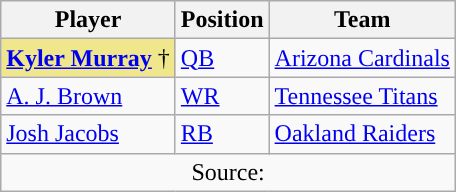<table class="wikitable sortable">
<tr>
<th>Player</th>
<th>Position</th>
<th>Team</th>
</tr>
<tr>
<td style="background-color:Khaki; border:1px solid #aaaaaa"><strong><a href='#'>Kyler Murray</a></strong> †</td>
<td><a href='#'>QB</a></td>
<td><a href='#'>Arizona Cardinals</a></td>
</tr>
<tr>
<td><a href='#'>A. J. Brown</a></td>
<td><a href='#'>WR</a></td>
<td><a href='#'>Tennessee Titans</a></td>
</tr>
<tr>
<td><a href='#'>Josh Jacobs</a></td>
<td><a href='#'>RB</a></td>
<td><a href='#'>Oakland Raiders</a></td>
</tr>
<tr>
<td colspan="3" style="text-align:center;">Source:</td>
</tr>
</table>
